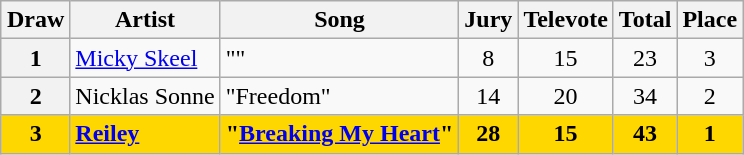<table class="sortable wikitable plainrowheaders" style="margin: 1em auto 1em auto; text-align:center;">
<tr>
<th scope="col">Draw</th>
<th scope="col">Artist</th>
<th scope="col">Song</th>
<th scope="col">Jury</th>
<th scope="col">Televote</th>
<th scope="col">Total</th>
<th>Place</th>
</tr>
<tr>
<th scope="row" style="text-align:center;">1</th>
<td align="left"><a href='#'>Micky Skeel</a></td>
<td align="left">""</td>
<td>8</td>
<td>15</td>
<td>23</td>
<td>3</td>
</tr>
<tr>
<th scope="row" style="text-align:center;">2</th>
<td align="left">Nicklas Sonne</td>
<td align="left">"Freedom"</td>
<td>14</td>
<td>20</td>
<td>34</td>
<td>2</td>
</tr>
<tr style="font-weight:bold; background:gold;">
<th scope="row" style="text-align:center; font-weight:bold; background:gold;">3</th>
<td align="left"><a href='#'>Reiley</a></td>
<td align="left">"<a href='#'>Breaking My Heart</a>"</td>
<td>28</td>
<td>15</td>
<td>43</td>
<td>1</td>
</tr>
</table>
